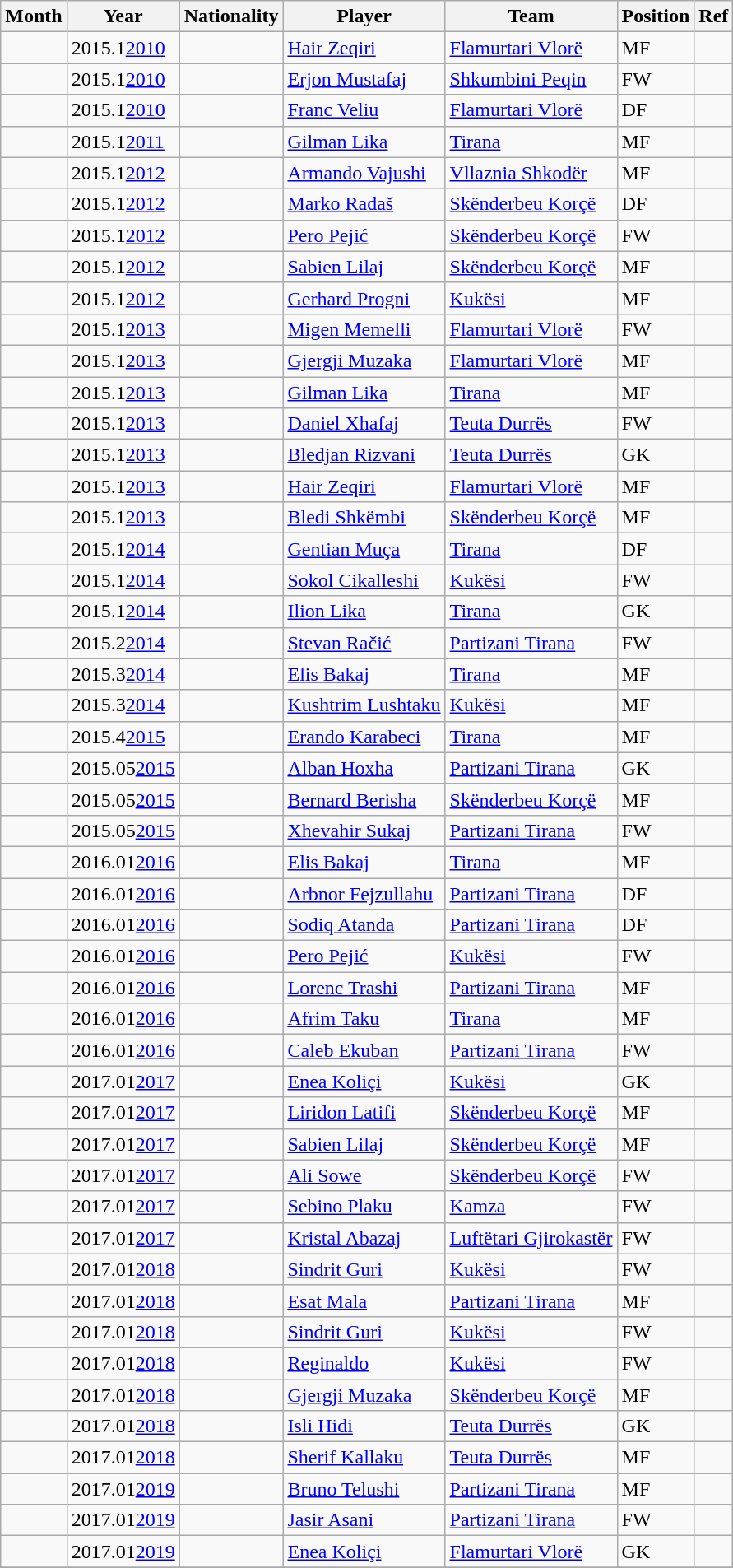<table class="wikitable sortable">
<tr>
<th>Month</th>
<th>Year</th>
<th>Nationality</th>
<th>Player</th>
<th>Team</th>
<th>Position</th>
<th class="unsortable">Ref</th>
</tr>
<tr>
<td></td>
<td><span>2015.1</span><a href='#'>2010</a></td>
<td></td>
<td><a href='#'>Hair Zeqiri</a></td>
<td><a href='#'>Flamurtari Vlorë</a></td>
<td>MF</td>
<td align="center"></td>
</tr>
<tr>
<td></td>
<td><span>2015.1</span><a href='#'>2010</a></td>
<td></td>
<td><a href='#'>Erjon Mustafaj</a></td>
<td><a href='#'>Shkumbini Peqin</a></td>
<td>FW</td>
<td align="center"></td>
</tr>
<tr>
<td></td>
<td><span>2015.1</span><a href='#'>2010</a></td>
<td></td>
<td><a href='#'>Franc Veliu</a></td>
<td><a href='#'>Flamurtari Vlorë</a></td>
<td>DF</td>
<td align="center"></td>
</tr>
<tr>
<td></td>
<td><span>2015.1</span><a href='#'>2011</a></td>
<td></td>
<td><a href='#'>Gilman Lika</a></td>
<td><a href='#'>Tirana</a></td>
<td>MF</td>
<td align="center"></td>
</tr>
<tr>
<td></td>
<td><span>2015.1</span><a href='#'>2012</a></td>
<td></td>
<td><a href='#'>Armando Vajushi</a></td>
<td><a href='#'>Vllaznia Shkodër</a></td>
<td>MF</td>
<td align="center"></td>
</tr>
<tr>
<td></td>
<td><span>2015.1</span><a href='#'>2012</a></td>
<td></td>
<td><a href='#'>Marko Radaš</a></td>
<td><a href='#'>Skënderbeu Korçë</a></td>
<td>DF</td>
<td align="center"></td>
</tr>
<tr>
<td></td>
<td><span>2015.1</span><a href='#'>2012</a></td>
<td></td>
<td><a href='#'>Pero Pejić</a></td>
<td><a href='#'>Skënderbeu Korçë</a></td>
<td>FW</td>
<td align="center"></td>
</tr>
<tr>
<td></td>
<td><span>2015.1</span><a href='#'>2012</a></td>
<td></td>
<td><a href='#'>Sabien Lilaj</a></td>
<td><a href='#'>Skënderbeu Korçë</a></td>
<td>MF</td>
<td align="center"></td>
</tr>
<tr>
<td></td>
<td><span>2015.1</span><a href='#'>2012</a></td>
<td></td>
<td><a href='#'>Gerhard Progni</a></td>
<td><a href='#'>Kukësi</a></td>
<td>MF</td>
<td align="center"></td>
</tr>
<tr>
<td></td>
<td><span>2015.1</span><a href='#'>2013</a></td>
<td></td>
<td><a href='#'>Migen Memelli</a></td>
<td><a href='#'>Flamurtari Vlorë</a></td>
<td>FW</td>
<td align="center"></td>
</tr>
<tr>
<td></td>
<td><span>2015.1</span><a href='#'>2013</a></td>
<td></td>
<td><a href='#'>Gjergji Muzaka</a></td>
<td><a href='#'>Flamurtari Vlorë</a></td>
<td>MF</td>
<td align="center"></td>
</tr>
<tr>
<td></td>
<td><span>2015.1</span><a href='#'>2013</a></td>
<td></td>
<td><a href='#'>Gilman Lika</a></td>
<td><a href='#'>Tirana</a></td>
<td>MF</td>
<td align="center"></td>
</tr>
<tr>
<td></td>
<td><span>2015.1</span><a href='#'>2013</a></td>
<td></td>
<td><a href='#'>Daniel Xhafaj</a></td>
<td><a href='#'>Teuta Durrës</a></td>
<td>FW</td>
<td align="center"></td>
</tr>
<tr>
<td></td>
<td><span>2015.1</span><a href='#'>2013</a></td>
<td></td>
<td><a href='#'>Bledjan Rizvani</a></td>
<td><a href='#'>Teuta Durrës</a></td>
<td>GK</td>
<td align="center"></td>
</tr>
<tr>
<td></td>
<td><span>2015.1</span><a href='#'>2013</a></td>
<td></td>
<td><a href='#'>Hair Zeqiri</a></td>
<td><a href='#'>Flamurtari Vlorë</a></td>
<td>MF</td>
<td align="center"></td>
</tr>
<tr>
<td></td>
<td><span>2015.1</span><a href='#'>2013</a></td>
<td></td>
<td><a href='#'>Bledi Shkëmbi</a></td>
<td><a href='#'>Skënderbeu Korçë</a></td>
<td>MF</td>
<td align="center"></td>
</tr>
<tr>
<td></td>
<td><span>2015.1</span><a href='#'>2014</a></td>
<td></td>
<td><a href='#'>Gentian Muça</a></td>
<td><a href='#'>Tirana</a></td>
<td>DF</td>
<td align="center"></td>
</tr>
<tr>
<td></td>
<td><span>2015.1</span><a href='#'>2014</a></td>
<td></td>
<td><a href='#'>Sokol Cikalleshi</a></td>
<td><a href='#'>Kukësi</a></td>
<td>FW</td>
<td align="center"></td>
</tr>
<tr>
<td></td>
<td><span>2015.1</span><a href='#'>2014</a></td>
<td></td>
<td><a href='#'>Ilion Lika</a></td>
<td><a href='#'>Tirana</a></td>
<td>GK</td>
<td align="center"></td>
</tr>
<tr>
<td></td>
<td><span>2015.2</span><a href='#'>2014</a></td>
<td></td>
<td><a href='#'>Stevan Račić</a></td>
<td><a href='#'>Partizani Tirana</a></td>
<td>FW</td>
<td align="center"></td>
</tr>
<tr>
<td></td>
<td><span>2015.3</span><a href='#'>2014</a></td>
<td></td>
<td><a href='#'>Elis Bakaj</a></td>
<td><a href='#'>Tirana</a></td>
<td>MF</td>
<td align="center"></td>
</tr>
<tr>
<td></td>
<td><span>2015.3</span><a href='#'>2014</a></td>
<td></td>
<td><a href='#'>Kushtrim Lushtaku</a></td>
<td><a href='#'>Kukësi</a></td>
<td>MF</td>
<td align="center"></td>
</tr>
<tr>
<td></td>
<td><span>2015.4</span><a href='#'>2015</a></td>
<td></td>
<td><a href='#'>Erando Karabeci</a></td>
<td><a href='#'>Tirana</a></td>
<td>MF</td>
<td align="center"></td>
</tr>
<tr>
<td></td>
<td><span>2015.05</span><a href='#'>2015</a></td>
<td></td>
<td><a href='#'>Alban Hoxha</a></td>
<td><a href='#'>Partizani Tirana</a></td>
<td>GK</td>
<td align="center"></td>
</tr>
<tr>
<td></td>
<td><span>2015.05</span><a href='#'>2015</a></td>
<td></td>
<td><a href='#'>Bernard Berisha</a></td>
<td><a href='#'>Skënderbeu Korçë</a></td>
<td>MF</td>
<td align="center"></td>
</tr>
<tr>
<td></td>
<td><span>2015.05</span><a href='#'>2015</a></td>
<td></td>
<td><a href='#'>Xhevahir Sukaj</a></td>
<td><a href='#'>Partizani Tirana</a></td>
<td>FW</td>
<td align="center"></td>
</tr>
<tr>
<td></td>
<td><span>2016.01</span><a href='#'>2016</a></td>
<td></td>
<td><a href='#'>Elis Bakaj</a></td>
<td><a href='#'>Tirana</a></td>
<td>MF</td>
<td align="center"></td>
</tr>
<tr>
<td></td>
<td><span>2016.01</span><a href='#'>2016</a></td>
<td></td>
<td><a href='#'>Arbnor Fejzullahu</a></td>
<td><a href='#'>Partizani Tirana</a></td>
<td>DF</td>
<td align="center"></td>
</tr>
<tr>
<td></td>
<td><span>2016.01</span><a href='#'>2016</a></td>
<td></td>
<td><a href='#'>Sodiq Atanda</a></td>
<td><a href='#'>Partizani Tirana</a></td>
<td>DF</td>
<td align="center"></td>
</tr>
<tr>
<td></td>
<td><span>2016.01</span><a href='#'>2016</a></td>
<td></td>
<td><a href='#'>Pero Pejić</a></td>
<td><a href='#'>Kukësi</a></td>
<td>FW</td>
<td align="center"></td>
</tr>
<tr>
<td></td>
<td><span>2016.01</span><a href='#'>2016</a></td>
<td></td>
<td><a href='#'>Lorenc Trashi</a></td>
<td><a href='#'>Partizani Tirana</a></td>
<td>MF</td>
<td align="center"></td>
</tr>
<tr>
<td></td>
<td><span>2016.01</span><a href='#'>2016</a></td>
<td></td>
<td><a href='#'>Afrim Taku</a></td>
<td><a href='#'>Tirana</a></td>
<td>MF</td>
<td align="center"></td>
</tr>
<tr>
<td></td>
<td><span>2016.01</span><a href='#'>2016</a></td>
<td></td>
<td><a href='#'>Caleb Ekuban</a></td>
<td><a href='#'>Partizani Tirana</a></td>
<td>FW</td>
<td align="center"></td>
</tr>
<tr>
<td></td>
<td><span>2017.01</span><a href='#'>2017</a></td>
<td></td>
<td><a href='#'>Enea Koliçi</a></td>
<td><a href='#'>Kukësi</a></td>
<td>GK</td>
<td align="center"></td>
</tr>
<tr>
<td></td>
<td><span>2017.01</span><a href='#'>2017</a></td>
<td></td>
<td><a href='#'>Liridon Latifi</a></td>
<td><a href='#'>Skënderbeu Korçë</a></td>
<td>MF</td>
<td align="center"></td>
</tr>
<tr>
<td></td>
<td><span>2017.01</span><a href='#'>2017</a></td>
<td></td>
<td><a href='#'>Sabien Lilaj</a></td>
<td><a href='#'>Skënderbeu Korçë</a></td>
<td>MF</td>
<td align="center"></td>
</tr>
<tr>
<td></td>
<td><span>2017.01</span><a href='#'>2017</a></td>
<td></td>
<td><a href='#'>Ali Sowe</a></td>
<td><a href='#'>Skënderbeu Korçë</a></td>
<td>FW</td>
<td align="center"></td>
</tr>
<tr>
<td></td>
<td><span>2017.01</span><a href='#'>2017</a></td>
<td></td>
<td><a href='#'>Sebino Plaku</a></td>
<td><a href='#'>Kamza</a></td>
<td>FW</td>
<td align="center"></td>
</tr>
<tr>
<td></td>
<td><span>2017.01</span><a href='#'>2017</a></td>
<td></td>
<td><a href='#'>Kristal Abazaj</a></td>
<td><a href='#'>Luftëtari Gjirokastër</a></td>
<td>FW</td>
<td align="center"></td>
</tr>
<tr>
<td></td>
<td><span>2017.01</span><a href='#'>2018</a></td>
<td></td>
<td><a href='#'>Sindrit Guri</a></td>
<td><a href='#'>Kukësi</a></td>
<td>FW</td>
<td align="center"></td>
</tr>
<tr>
<td></td>
<td><span>2017.01</span><a href='#'>2018</a></td>
<td></td>
<td><a href='#'>Esat Mala</a></td>
<td><a href='#'>Partizani Tirana</a></td>
<td>MF</td>
<td align="center"></td>
</tr>
<tr>
<td></td>
<td><span>2017.01</span><a href='#'>2018</a></td>
<td></td>
<td><a href='#'>Sindrit Guri</a></td>
<td><a href='#'>Kukësi</a></td>
<td>FW</td>
<td align="center"></td>
</tr>
<tr>
<td></td>
<td><span>2017.01</span><a href='#'>2018</a></td>
<td></td>
<td><a href='#'>Reginaldo</a></td>
<td><a href='#'>Kukësi</a></td>
<td>FW</td>
<td align="center"></td>
</tr>
<tr>
<td></td>
<td><span>2017.01</span><a href='#'>2018</a></td>
<td></td>
<td><a href='#'>Gjergji Muzaka</a></td>
<td><a href='#'>Skënderbeu Korçë</a></td>
<td>MF</td>
<td align="center"></td>
</tr>
<tr>
<td></td>
<td><span>2017.01</span><a href='#'>2018</a></td>
<td></td>
<td><a href='#'>Isli Hidi</a></td>
<td><a href='#'>Teuta Durrës</a></td>
<td>GK</td>
<td align="center"></td>
</tr>
<tr>
<td></td>
<td><span>2017.01</span><a href='#'>2018</a></td>
<td></td>
<td><a href='#'>Sherif Kallaku</a></td>
<td><a href='#'>Teuta Durrës</a></td>
<td>MF</td>
<td align="center"></td>
</tr>
<tr>
<td></td>
<td><span>2017.01</span><a href='#'>2019</a></td>
<td></td>
<td><a href='#'>Bruno Telushi</a></td>
<td><a href='#'>Partizani Tirana</a></td>
<td>MF</td>
<td align="center"></td>
</tr>
<tr>
<td></td>
<td><span>2017.01</span><a href='#'>2019</a></td>
<td></td>
<td><a href='#'>Jasir Asani</a></td>
<td><a href='#'>Partizani Tirana</a></td>
<td>FW</td>
<td align="center"></td>
</tr>
<tr>
<td></td>
<td><span>2017.01</span><a href='#'>2019</a></td>
<td></td>
<td><a href='#'>Enea Koliçi</a></td>
<td><a href='#'>Flamurtari Vlorë</a></td>
<td>GK</td>
<td align="center"></td>
</tr>
<tr>
</tr>
</table>
